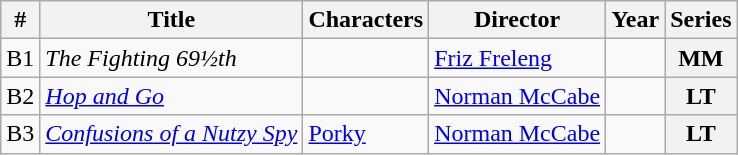<table class="wikitable sortable">
<tr>
<th>#</th>
<th>Title</th>
<th>Characters</th>
<th>Director</th>
<th>Year</th>
<th>Series</th>
</tr>
<tr>
<td>B1</td>
<td><em>The Fighting 69½th</em></td>
<td></td>
<td><a href='#'>Friz Freleng</a></td>
<td></td>
<th>MM</th>
</tr>
<tr>
<td>B2</td>
<td><em><a href='#'>Hop and Go</a></em></td>
<td></td>
<td><a href='#'>Norman McCabe</a></td>
<td></td>
<th>LT</th>
</tr>
<tr>
<td>B3</td>
<td><em><a href='#'>Confusions of a Nutzy Spy</a></em></td>
<td><a href='#'>Porky</a></td>
<td><a href='#'>Norman McCabe</a></td>
<td></td>
<th>LT</th>
</tr>
</table>
